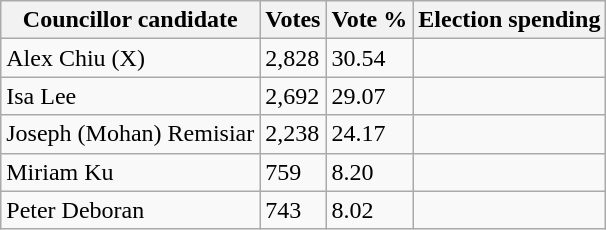<table class="wikitable">
<tr>
<th>Councillor candidate</th>
<th>Votes</th>
<th>Vote %</th>
<th>Election spending</th>
</tr>
<tr>
<td>Alex Chiu (X)</td>
<td>2,828</td>
<td>30.54</td>
<td></td>
</tr>
<tr>
<td>Isa Lee</td>
<td>2,692</td>
<td>29.07</td>
<td></td>
</tr>
<tr>
<td>Joseph (Mohan) Remisiar</td>
<td>2,238</td>
<td>24.17</td>
<td></td>
</tr>
<tr>
<td>Miriam Ku</td>
<td>759</td>
<td>8.20</td>
<td></td>
</tr>
<tr>
<td>Peter Deboran</td>
<td>743</td>
<td>8.02</td>
<td></td>
</tr>
</table>
